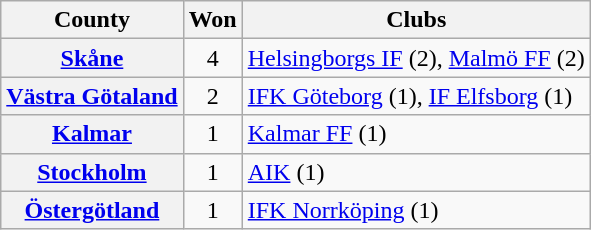<table class="wikitable sortable plainrowheaders">
<tr>
<th scope="col">County</th>
<th scope="col">Won</th>
<th scope="col" class="unsortable">Clubs</th>
</tr>
<tr>
<th scope="row"><a href='#'>Skåne</a></th>
<td align="center">4</td>
<td><a href='#'>Helsingborgs IF</a> (2), <a href='#'>Malmö FF</a> (2)</td>
</tr>
<tr>
<th scope="row"><a href='#'>Västra Götaland</a></th>
<td align="center">2</td>
<td><a href='#'>IFK Göteborg</a> (1), <a href='#'>IF Elfsborg</a> (1)</td>
</tr>
<tr>
<th scope="row"><a href='#'>Kalmar</a></th>
<td align="center">1</td>
<td><a href='#'>Kalmar FF</a> (1)</td>
</tr>
<tr>
<th scope="row"><a href='#'>Stockholm</a></th>
<td align="center">1</td>
<td><a href='#'>AIK</a> (1)</td>
</tr>
<tr>
<th scope="row"><a href='#'>Östergötland</a></th>
<td align="center">1</td>
<td><a href='#'>IFK Norrköping</a> (1)</td>
</tr>
</table>
